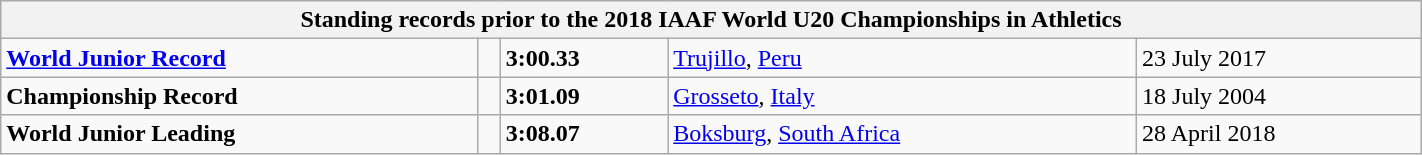<table class="wikitable" width=75%>
<tr>
<th colspan="5">Standing records prior to the 2018 IAAF World U20 Championships in Athletics</th>
</tr>
<tr>
<td><strong><a href='#'>World Junior Record</a></strong></td>
<td></td>
<td><strong>3:00.33</strong></td>
<td><a href='#'>Trujillo</a>, <a href='#'>Peru</a></td>
<td>23 July 2017</td>
</tr>
<tr>
<td><strong>Championship Record</strong></td>
<td></td>
<td><strong>3:01.09</strong></td>
<td><a href='#'>Grosseto</a>, <a href='#'>Italy</a></td>
<td>18 July 2004</td>
</tr>
<tr>
<td><strong>World Junior Leading</strong></td>
<td></td>
<td><strong>3:08.07</strong></td>
<td><a href='#'>Boksburg</a>, <a href='#'>South Africa</a></td>
<td>28 April 2018</td>
</tr>
</table>
